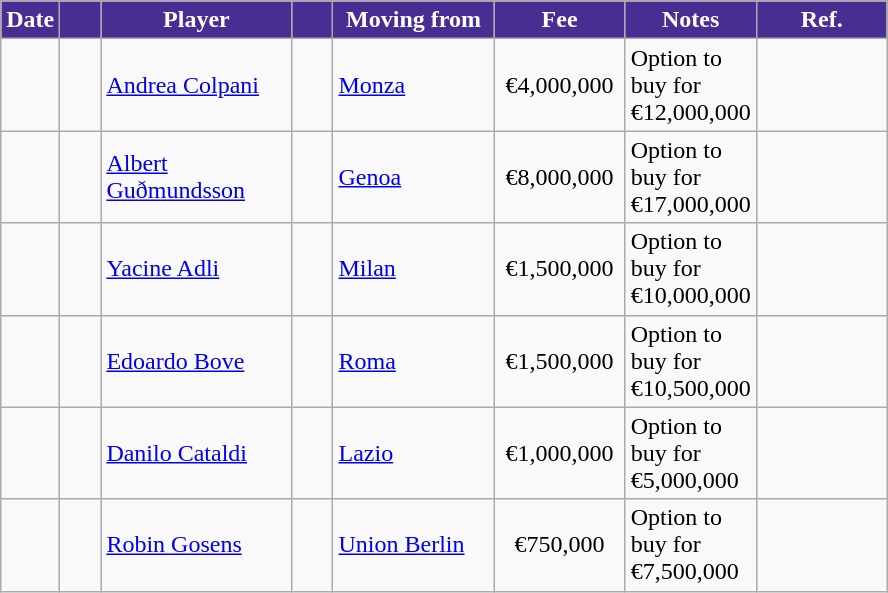<table class="wikitable">
<tr>
<th style="width:20px; background:#482E92; color:#FFFFFF;">Date</th>
<th style="width:20px; background:#482E92; color:#FFFFFF;"></th>
<th style="width:120px; background:#482E92; color:#FFFFFF;">Player</th>
<th style="width:20px; background:#482E92; color:#FFFFFF;"></th>
<th style="width:100px; background:#482E92; color:#FFFFFF;">Moving from</th>
<th style="width:80px; background:#482E92; color:#FFFFFF;" class="unsortable">Fee</th>
<th ! style="width:80px; background:#482E92; color:#FFFFFF;" class="unsortable">Notes</th>
<th style="width:80px; background:#482E92; color:#FFFFFF;" class="unsortable">Ref.</th>
</tr>
<tr>
<td></td>
<td align="center"></td>
<td> <a href='#'>Andrea Colpani</a></td>
<td align="center"></td>
<td> <a href='#'>Monza</a></td>
<td align="center">€4,000,000</td>
<td>Option to buy for €12,000,000</td>
<td align="center"></td>
</tr>
<tr>
<td></td>
<td align="center"></td>
<td> <a href='#'>Albert Guðmundsson</a></td>
<td align="center"></td>
<td> <a href='#'>Genoa</a></td>
<td align="center">€8,000,000</td>
<td>Option to buy for €17,000,000</td>
<td align="center"></td>
</tr>
<tr>
<td></td>
<td align="center"></td>
<td> <a href='#'>Yacine Adli</a></td>
<td align="center"></td>
<td> <a href='#'>Milan</a></td>
<td align="center">€1,500,000</td>
<td>Option to buy for €10,000,000</td>
<td align="center"></td>
</tr>
<tr>
<td></td>
<td align="center"></td>
<td> <a href='#'>Edoardo Bove</a></td>
<td align="center"></td>
<td> <a href='#'>Roma</a></td>
<td align="center">€1,500,000</td>
<td>Option to buy for €10,500,000</td>
<td align="center"></td>
</tr>
<tr>
<td></td>
<td align="center"></td>
<td> <a href='#'>Danilo Cataldi</a></td>
<td align="center"></td>
<td> <a href='#'>Lazio</a></td>
<td align="center">€1,000,000</td>
<td>Option to buy for €5,000,000</td>
<td align="center"></td>
</tr>
<tr>
<td></td>
<td align="center"></td>
<td> <a href='#'>Robin Gosens</a></td>
<td align="center"></td>
<td> <a href='#'>Union Berlin</a></td>
<td align="center">€750,000</td>
<td>Option to buy for €7,500,000</td>
<td align="center"></td>
</tr>
</table>
